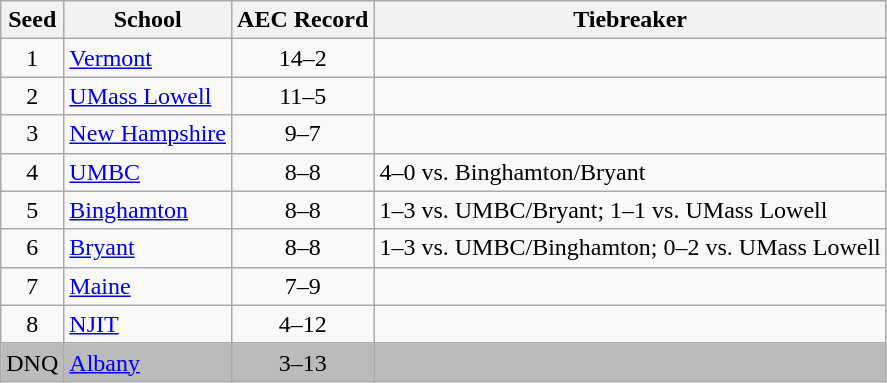<table class="wikitable" style="text-align:center">
<tr>
<th>Seed</th>
<th>School</th>
<th>AEC Record</th>
<th>Tiebreaker</th>
</tr>
<tr>
<td>1</td>
<td align="left"><a href='#'>Vermont</a></td>
<td>14–2</td>
<td></td>
</tr>
<tr>
<td>2</td>
<td align="left"><a href='#'>UMass Lowell</a></td>
<td>11–5</td>
<td></td>
</tr>
<tr>
<td>3</td>
<td align="left"><a href='#'>New Hampshire</a></td>
<td>9–7</td>
<td></td>
</tr>
<tr>
<td>4</td>
<td align="left"><a href='#'>UMBC</a></td>
<td>8–8</td>
<td align="left">4–0 vs. Binghamton/Bryant</td>
</tr>
<tr>
<td>5</td>
<td align="left"><a href='#'>Binghamton</a></td>
<td>8–8</td>
<td align="left">1–3 vs. UMBC/Bryant; 1–1 vs. UMass Lowell</td>
</tr>
<tr>
<td>6</td>
<td align="left"><a href='#'>Bryant</a></td>
<td>8–8</td>
<td align="left">1–3 vs. UMBC/Binghamton; 0–2 vs. UMass Lowell</td>
</tr>
<tr>
<td>7</td>
<td align="left"><a href='#'>Maine</a></td>
<td>7–9</td>
<td></td>
</tr>
<tr>
<td>8</td>
<td align="left"><a href='#'>NJIT</a></td>
<td>4–12</td>
<td></td>
</tr>
<tr bgcolor=#bbbbbb>
<td>DNQ</td>
<td align=left><a href='#'>Albany</a></td>
<td>3–13</td>
<td></td>
</tr>
</table>
